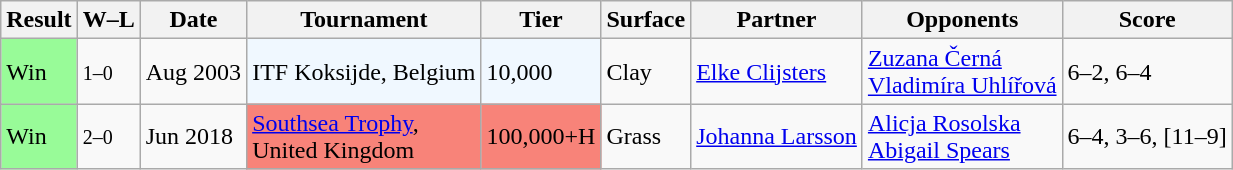<table class="sortable wikitable">
<tr>
<th>Result</th>
<th class="unsortable">W–L</th>
<th>Date</th>
<th>Tournament</th>
<th>Tier</th>
<th>Surface</th>
<th>Partner</th>
<th>Opponents</th>
<th class="unsortable">Score</th>
</tr>
<tr>
<td bgcolor="98FB98">Win</td>
<td><small>1–0</small></td>
<td>Aug 2003</td>
<td bgcolor="f0f8ff">ITF Koksijde, Belgium</td>
<td bgcolor="f0f8ff">10,000</td>
<td>Clay</td>
<td> <a href='#'>Elke Clijsters</a></td>
<td> <a href='#'>Zuzana Černá</a> <br>  <a href='#'>Vladimíra Uhlířová</a></td>
<td>6–2, 6–4</td>
</tr>
<tr>
<td bgcolor="98FB98">Win</td>
<td><small>2–0</small></td>
<td>Jun 2018</td>
<td bgcolor="F88379"><a href='#'>Southsea Trophy</a>, <br>United Kingdom</td>
<td bgcolor="F88379">100,000+H</td>
<td>Grass</td>
<td> <a href='#'>Johanna Larsson</a></td>
<td> <a href='#'>Alicja Rosolska</a> <br>  <a href='#'>Abigail Spears</a></td>
<td>6–4, 3–6, [11–9]</td>
</tr>
</table>
